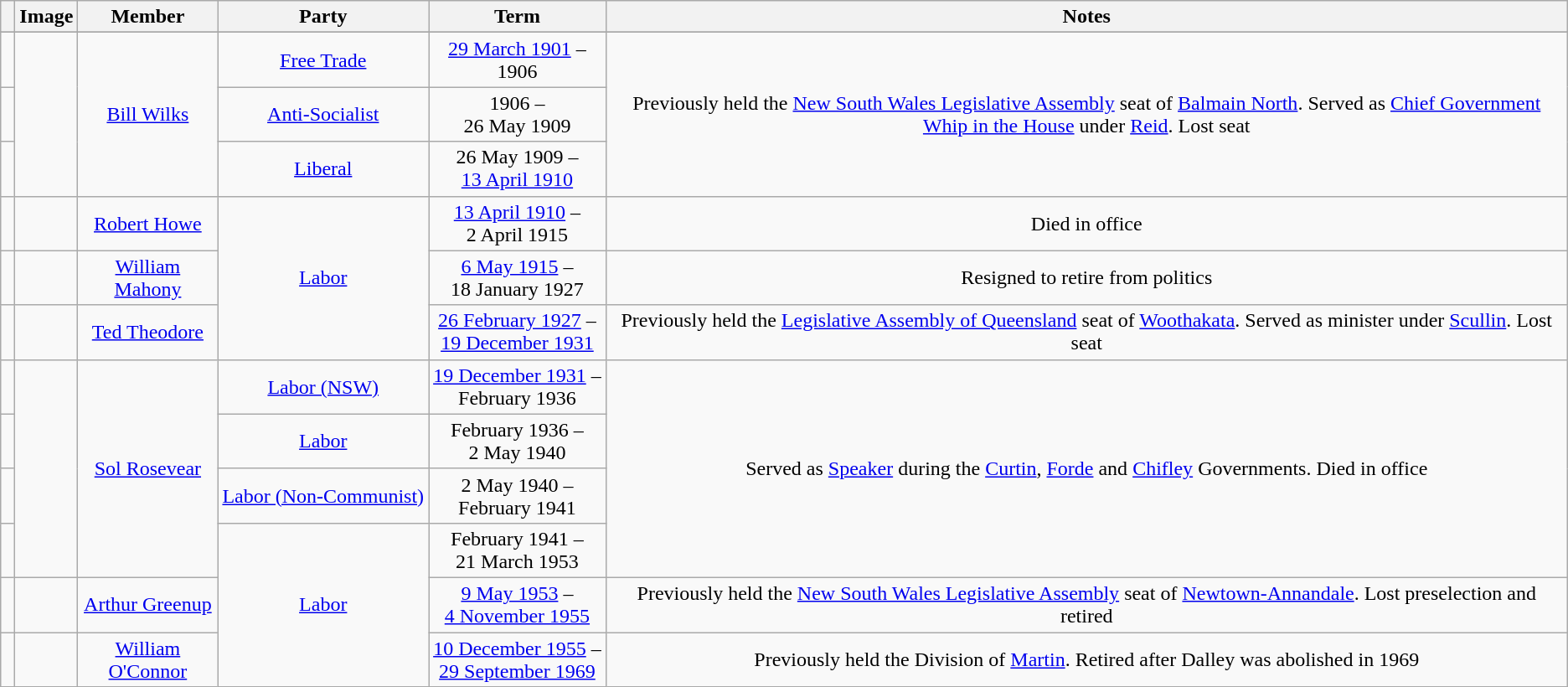<table class=wikitable style="text-align:center">
<tr>
<th></th>
<th>Image</th>
<th>Member</th>
<th>Party</th>
<th>Term</th>
<th>Notes</th>
</tr>
<tr>
</tr>
<tr>
<td> </td>
<td rowspan=3></td>
<td rowspan=3><a href='#'>Bill Wilks</a><br></td>
<td><a href='#'>Free Trade</a></td>
<td nowrap><a href='#'>29 March 1901</a> –<br>1906</td>
<td rowspan=3>Previously held the <a href='#'>New South Wales Legislative Assembly</a> seat of <a href='#'>Balmain North</a>. Served as <a href='#'>Chief Government Whip in the House</a> under <a href='#'>Reid</a>. Lost seat</td>
</tr>
<tr>
<td> </td>
<td nowrap><a href='#'>Anti-Socialist</a></td>
<td nowrap>1906 –<br>26 May 1909</td>
</tr>
<tr>
<td> </td>
<td nowrap><a href='#'>Liberal</a></td>
<td nowrap>26 May 1909 –<br><a href='#'>13 April 1910</a></td>
</tr>
<tr>
<td> </td>
<td></td>
<td><a href='#'>Robert Howe</a><br></td>
<td rowspan="3"><a href='#'>Labor</a></td>
<td nowrap><a href='#'>13 April 1910</a> –<br>2 April 1915</td>
<td>Died in office</td>
</tr>
<tr>
<td> </td>
<td></td>
<td><a href='#'>William Mahony</a><br></td>
<td nowrap><a href='#'>6 May 1915</a> –<br>18 January 1927</td>
<td>Resigned to retire from politics</td>
</tr>
<tr>
<td> </td>
<td></td>
<td><a href='#'>Ted Theodore</a><br></td>
<td nowrap><a href='#'>26 February 1927</a> –<br><a href='#'>19 December 1931</a></td>
<td>Previously held the <a href='#'>Legislative Assembly of Queensland</a> seat of <a href='#'>Woothakata</a>. Served as minister under <a href='#'>Scullin</a>. Lost seat</td>
</tr>
<tr>
<td> </td>
<td rowspan=4></td>
<td rowspan=4><a href='#'>Sol Rosevear</a><br></td>
<td><a href='#'>Labor (NSW)</a></td>
<td nowrap><a href='#'>19 December 1931</a> –<br>February 1936</td>
<td rowspan=4>Served as <a href='#'>Speaker</a> during the <a href='#'>Curtin</a>, <a href='#'>Forde</a> and <a href='#'>Chifley</a> Governments. Died in office</td>
</tr>
<tr>
<td> </td>
<td nowrap><a href='#'>Labor</a></td>
<td nowrap>February 1936 –<br>2 May 1940</td>
</tr>
<tr>
<td> </td>
<td nowrap><a href='#'>Labor (Non-Communist)</a></td>
<td nowrap>2 May 1940 –<br>February 1941</td>
</tr>
<tr>
<td> </td>
<td rowspan="3"><a href='#'>Labor</a></td>
<td nowrap>February 1941 –<br>21 March 1953</td>
</tr>
<tr>
<td> </td>
<td></td>
<td><a href='#'>Arthur Greenup</a><br></td>
<td nowrap><a href='#'>9 May 1953</a> –<br><a href='#'>4 November 1955</a></td>
<td>Previously held the <a href='#'>New South Wales Legislative Assembly</a> seat of <a href='#'>Newtown-Annandale</a>. Lost preselection and retired</td>
</tr>
<tr>
<td> </td>
<td></td>
<td><a href='#'>William O'Connor</a><br></td>
<td nowrap><a href='#'>10 December 1955</a> –<br><a href='#'>29 September 1969</a></td>
<td>Previously held the Division of <a href='#'>Martin</a>. Retired after Dalley was abolished in 1969</td>
</tr>
</table>
